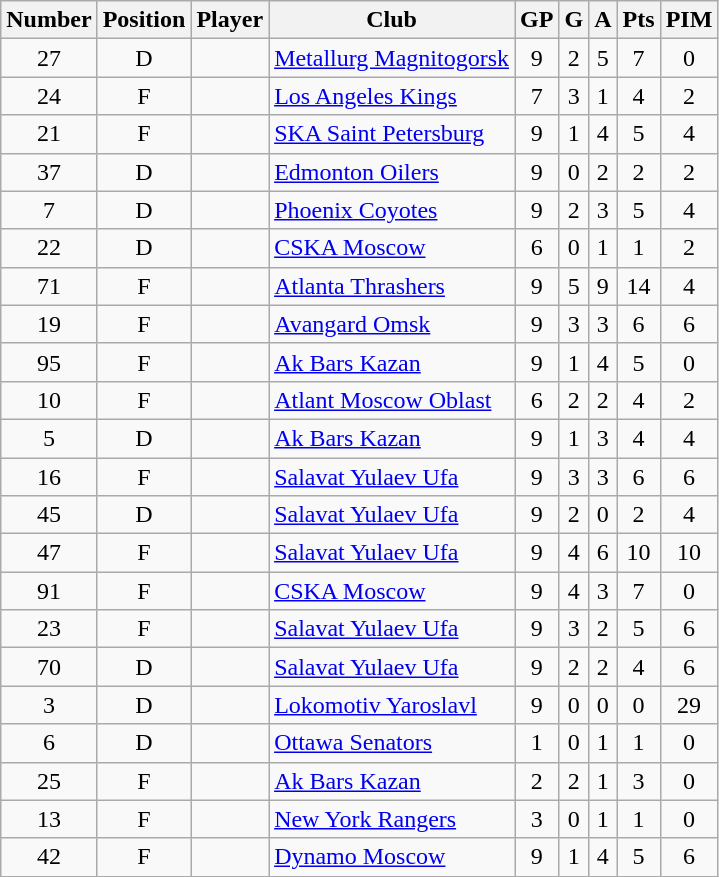<table class="wikitable sortable" style="text-align: center;">
<tr>
<th>Number</th>
<th>Position</th>
<th>Player</th>
<th>Club</th>
<th>GP</th>
<th>G</th>
<th>A</th>
<th>Pts</th>
<th>PIM</th>
</tr>
<tr>
<td>27</td>
<td>D</td>
<td align=left></td>
<td align=left><a href='#'>Metallurg Magnitogorsk</a></td>
<td>9</td>
<td>2</td>
<td>5</td>
<td>7</td>
<td>0</td>
</tr>
<tr>
<td>24</td>
<td>F</td>
<td align=left></td>
<td align=left><a href='#'>Los Angeles Kings</a></td>
<td>7</td>
<td>3</td>
<td>1</td>
<td>4</td>
<td>2</td>
</tr>
<tr>
<td>21</td>
<td>F</td>
<td align=left></td>
<td align=left><a href='#'>SKA Saint Petersburg</a></td>
<td>9</td>
<td>1</td>
<td>4</td>
<td>5</td>
<td>4</td>
</tr>
<tr>
<td>37</td>
<td>D</td>
<td align=left></td>
<td align=left><a href='#'>Edmonton Oilers</a></td>
<td>9</td>
<td>0</td>
<td>2</td>
<td>2</td>
<td>2</td>
</tr>
<tr>
<td>7</td>
<td>D</td>
<td align=left></td>
<td align=left><a href='#'>Phoenix Coyotes</a></td>
<td>9</td>
<td>2</td>
<td>3</td>
<td>5</td>
<td>4</td>
</tr>
<tr>
<td>22</td>
<td>D</td>
<td align=left></td>
<td align=left><a href='#'>CSKA Moscow</a></td>
<td>6</td>
<td>0</td>
<td>1</td>
<td>1</td>
<td>2</td>
</tr>
<tr>
<td>71</td>
<td>F</td>
<td align=left></td>
<td align=left><a href='#'>Atlanta Thrashers</a></td>
<td>9</td>
<td>5</td>
<td>9</td>
<td>14</td>
<td>4</td>
</tr>
<tr>
<td>19</td>
<td>F</td>
<td align=left></td>
<td align=left><a href='#'>Avangard Omsk</a></td>
<td>9</td>
<td>3</td>
<td>3</td>
<td>6</td>
<td>6</td>
</tr>
<tr>
<td>95</td>
<td>F</td>
<td align=left></td>
<td align=left><a href='#'>Ak Bars Kazan</a></td>
<td>9</td>
<td>1</td>
<td>4</td>
<td>5</td>
<td>0</td>
</tr>
<tr>
<td>10</td>
<td>F</td>
<td align=left></td>
<td align=left><a href='#'>Atlant Moscow Oblast</a></td>
<td>6</td>
<td>2</td>
<td>2</td>
<td>4</td>
<td>2</td>
</tr>
<tr>
<td>5</td>
<td>D</td>
<td align=left></td>
<td align=left><a href='#'>Ak Bars Kazan</a></td>
<td>9</td>
<td>1</td>
<td>3</td>
<td>4</td>
<td>4</td>
</tr>
<tr>
<td>16</td>
<td>F</td>
<td align=left></td>
<td align=left><a href='#'>Salavat Yulaev Ufa</a></td>
<td>9</td>
<td>3</td>
<td>3</td>
<td>6</td>
<td>6</td>
</tr>
<tr>
<td>45</td>
<td>D</td>
<td align=left></td>
<td align=left><a href='#'>Salavat Yulaev Ufa</a></td>
<td>9</td>
<td>2</td>
<td>0</td>
<td>2</td>
<td>4</td>
</tr>
<tr>
<td>47</td>
<td>F</td>
<td align=left></td>
<td align=left><a href='#'>Salavat Yulaev Ufa</a></td>
<td>9</td>
<td>4</td>
<td>6</td>
<td>10</td>
<td>10</td>
</tr>
<tr>
<td>91</td>
<td>F</td>
<td align=left></td>
<td align=left><a href='#'>CSKA Moscow</a></td>
<td>9</td>
<td>4</td>
<td>3</td>
<td>7</td>
<td>0</td>
</tr>
<tr>
<td>23</td>
<td>F</td>
<td align=left></td>
<td align=left><a href='#'>Salavat Yulaev Ufa</a></td>
<td>9</td>
<td>3</td>
<td>2</td>
<td>5</td>
<td>6</td>
</tr>
<tr>
<td>70</td>
<td>D</td>
<td align=left></td>
<td align=left><a href='#'>Salavat Yulaev Ufa</a></td>
<td>9</td>
<td>2</td>
<td>2</td>
<td>4</td>
<td>6</td>
</tr>
<tr>
<td>3</td>
<td>D</td>
<td align=left></td>
<td align=left><a href='#'>Lokomotiv Yaroslavl</a></td>
<td>9</td>
<td>0</td>
<td>0</td>
<td>0</td>
<td>29</td>
</tr>
<tr>
<td>6</td>
<td>D</td>
<td align=left></td>
<td align=left><a href='#'>Ottawa Senators</a></td>
<td>1</td>
<td>0</td>
<td>1</td>
<td>1</td>
<td>0</td>
</tr>
<tr>
<td>25</td>
<td>F</td>
<td align=left></td>
<td align=left><a href='#'>Ak Bars Kazan</a></td>
<td>2</td>
<td>2</td>
<td>1</td>
<td>3</td>
<td>0</td>
</tr>
<tr>
<td>13</td>
<td>F</td>
<td align=left></td>
<td align=left><a href='#'>New York Rangers</a></td>
<td>3</td>
<td>0</td>
<td>1</td>
<td>1</td>
<td>0</td>
</tr>
<tr>
<td>42</td>
<td>F</td>
<td align=left></td>
<td align=left><a href='#'>Dynamo Moscow</a></td>
<td>9</td>
<td>1</td>
<td>4</td>
<td>5</td>
<td>6</td>
</tr>
</table>
